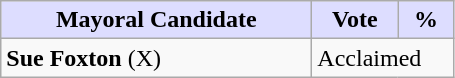<table class="wikitable">
<tr>
<th style="background:#ddf; width:200px;">Mayoral Candidate</th>
<th style="background:#ddf; width:50px;">Vote</th>
<th style="background:#ddf; width:30px;">%</th>
</tr>
<tr>
<td><strong>Sue Foxton</strong> (X)</td>
<td colspan="2">Acclaimed</td>
</tr>
</table>
